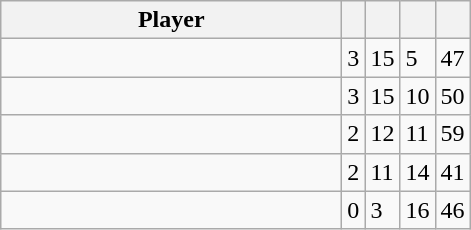<table class="wikitable">
<tr>
<th>Player</th>
<th></th>
<th></th>
<th></th>
<th></th>
</tr>
<tr>
<td width="220"><strong></strong></td>
<td>3</td>
<td>15</td>
<td>5</td>
<td>47</td>
</tr>
<tr>
<td><strong></strong></td>
<td>3</td>
<td>15</td>
<td>10</td>
<td>50</td>
</tr>
<tr>
<td></td>
<td>2</td>
<td>12</td>
<td>11</td>
<td>59</td>
</tr>
<tr>
<td></td>
<td>2</td>
<td>11</td>
<td>14</td>
<td>41</td>
</tr>
<tr>
<td></td>
<td>0</td>
<td>3</td>
<td>16</td>
<td>46</td>
</tr>
</table>
